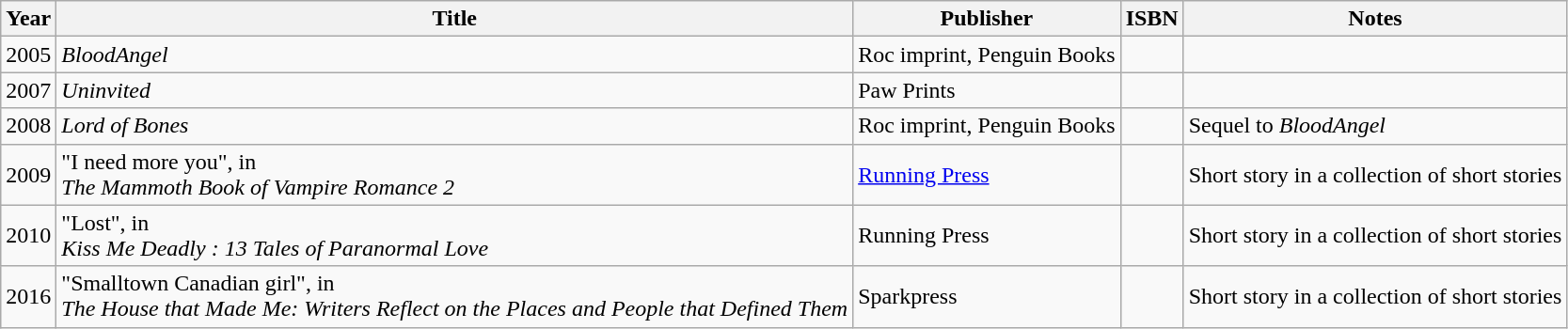<table class="wikitable">
<tr>
<th>Year</th>
<th>Title</th>
<th>Publisher</th>
<th>ISBN</th>
<th>Notes</th>
</tr>
<tr>
<td>2005</td>
<td><em>BloodAngel</em></td>
<td>Roc imprint, Penguin Books</td>
<td></td>
<td></td>
</tr>
<tr>
<td>2007</td>
<td><em>Uninvited</em></td>
<td>Paw Prints</td>
<td></td>
<td></td>
</tr>
<tr>
<td>2008</td>
<td><em>Lord of Bones</em></td>
<td>Roc imprint, Penguin Books</td>
<td></td>
<td>Sequel to <em>BloodAngel</em></td>
</tr>
<tr>
<td>2009</td>
<td>"I need more you", in<br><em>The Mammoth Book of Vampire Romance 2</em></td>
<td><a href='#'>Running Press</a></td>
<td></td>
<td>Short story in a collection of short stories</td>
</tr>
<tr>
<td>2010</td>
<td>"Lost", in<br><em>Kiss Me Deadly : 13 Tales of Paranormal Love</em></td>
<td>Running Press</td>
<td></td>
<td>Short story in a collection of short stories</td>
</tr>
<tr>
<td>2016</td>
<td>"Smalltown Canadian girl", in<br><em>The House that Made Me: Writers Reflect on the Places and People that Defined Them</em></td>
<td>Sparkpress</td>
<td></td>
<td>Short story in a collection of short stories</td>
</tr>
</table>
